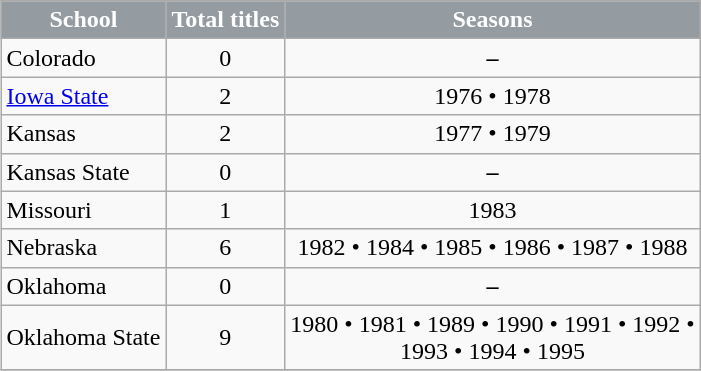<table class="wikitable" align="right" width="auto">
<tr>
</tr>
<tr>
<th style="background:#949CA1;color:white;">School</th>
<th style="background:#949CA1;color:white;">Total titles</th>
<th style="background:#949CA1;color:white;">Seasons</th>
</tr>
<tr>
<td>Colorado</td>
<td align="center">0</td>
<td align="center"><strong>–</strong></td>
</tr>
<tr>
<td><a href='#'>Iowa State</a></td>
<td align="center">2</td>
<td align="center">1976 • 1978</td>
</tr>
<tr>
<td>Kansas</td>
<td align="center">2</td>
<td align="center">1977 • 1979</td>
</tr>
<tr>
<td>Kansas State</td>
<td align="center">0</td>
<td align="center"><strong>–</strong></td>
</tr>
<tr>
<td>Missouri</td>
<td align="center">1</td>
<td align="center">1983</td>
</tr>
<tr>
<td>Nebraska</td>
<td align="center">6</td>
<td align="center">1982 • 1984 • 1985 • 1986 • 1987 • 1988</td>
</tr>
<tr>
<td>Oklahoma</td>
<td align="center">0</td>
<td align="center"><strong>–</strong></td>
</tr>
<tr>
<td>Oklahoma State</td>
<td align="center">9</td>
<td align="center">1980 • 1981 • 1989 • 1990 • 1991 • 1992 •<br>1993 • 1994 • 1995</td>
</tr>
<tr>
</tr>
</table>
